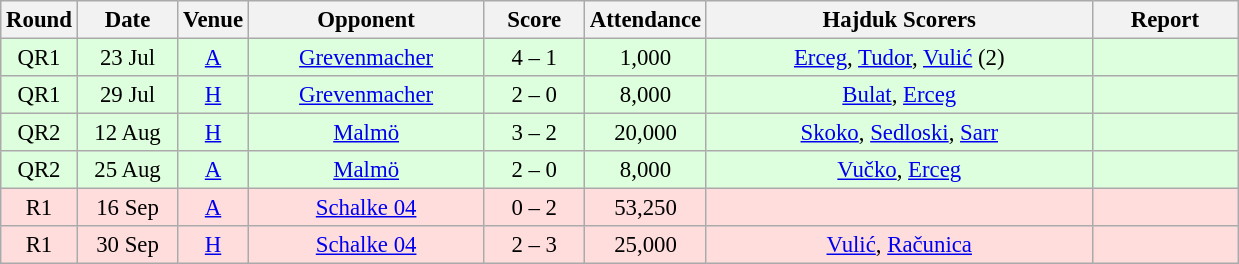<table class="wikitable sortable" style="text-align: center; font-size:95%;">
<tr>
<th width="30">Round</th>
<th width="60">Date</th>
<th width="20">Venue</th>
<th width="150">Opponent</th>
<th width="60">Score</th>
<th width="40">Attendance</th>
<th width="250">Hajduk Scorers</th>
<th width="90" class="unsortable">Report</th>
</tr>
<tr bgcolor="#ddffdd">
<td>QR1</td>
<td>23 Jul</td>
<td><a href='#'>A</a> </td>
<td><a href='#'>Grevenmacher</a> </td>
<td>4 – 1</td>
<td>1,000</td>
<td><a href='#'>Erceg</a>, <a href='#'>Tudor</a>, <a href='#'>Vulić</a> (2)</td>
<td></td>
</tr>
<tr bgcolor="#ddffdd">
<td>QR1</td>
<td>29 Jul</td>
<td><a href='#'>H</a></td>
<td><a href='#'>Grevenmacher</a> </td>
<td>2 – 0</td>
<td>8,000</td>
<td><a href='#'>Bulat</a>, <a href='#'>Erceg</a></td>
<td></td>
</tr>
<tr bgcolor="#ddffdd">
<td>QR2</td>
<td>12 Aug</td>
<td><a href='#'>H</a></td>
<td><a href='#'>Malmö</a> </td>
<td>3 – 2</td>
<td>20,000</td>
<td><a href='#'>Skoko</a>, <a href='#'>Sedloski</a>, <a href='#'>Sarr</a></td>
<td></td>
</tr>
<tr bgcolor="#ddffdd">
<td>QR2</td>
<td>25 Aug</td>
<td><a href='#'>A</a> </td>
<td><a href='#'>Malmö</a> </td>
<td>2 – 0</td>
<td>8,000</td>
<td><a href='#'>Vučko</a>, <a href='#'>Erceg</a></td>
<td></td>
</tr>
<tr bgcolor="#ffdddd">
<td>R1</td>
<td>16 Sep</td>
<td><a href='#'>A</a> </td>
<td><a href='#'>Schalke 04</a> </td>
<td>0 – 2</td>
<td>53,250</td>
<td></td>
<td></td>
</tr>
<tr bgcolor="#ffdddd">
<td>R1</td>
<td>30 Sep</td>
<td><a href='#'>H</a></td>
<td><a href='#'>Schalke 04</a> </td>
<td>2 – 3</td>
<td>25,000</td>
<td><a href='#'>Vulić</a>, <a href='#'>Računica</a></td>
<td></td>
</tr>
</table>
